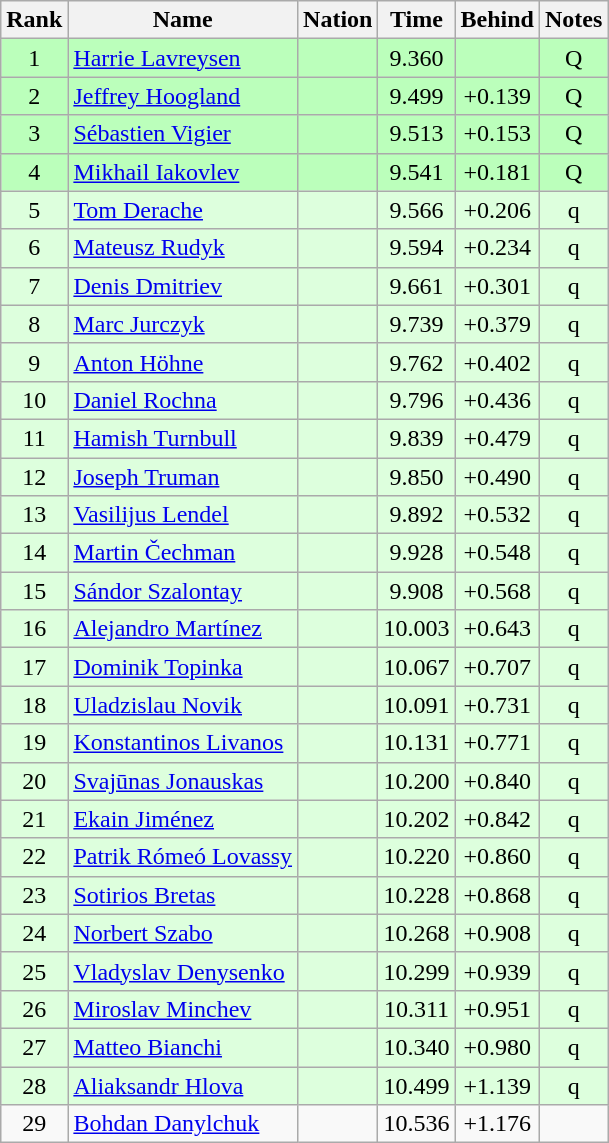<table class="wikitable sortable" style="text-align:center">
<tr>
<th>Rank</th>
<th>Name</th>
<th>Nation</th>
<th>Time</th>
<th>Behind</th>
<th>Notes</th>
</tr>
<tr bgcolor=bbffbb>
<td>1</td>
<td align=left><a href='#'>Harrie Lavreysen</a></td>
<td align=left></td>
<td>9.360</td>
<td></td>
<td>Q</td>
</tr>
<tr bgcolor=bbffbb>
<td>2</td>
<td align=left><a href='#'>Jeffrey Hoogland</a></td>
<td align=left></td>
<td>9.499</td>
<td>+0.139</td>
<td>Q</td>
</tr>
<tr bgcolor=bbffbb>
<td>3</td>
<td align=left><a href='#'>Sébastien Vigier</a></td>
<td align=left></td>
<td>9.513</td>
<td>+0.153</td>
<td>Q</td>
</tr>
<tr bgcolor=bbffbb>
<td>4</td>
<td align=left><a href='#'>Mikhail Iakovlev</a></td>
<td align=left></td>
<td>9.541</td>
<td>+0.181</td>
<td>Q</td>
</tr>
<tr bgcolor=ddffdd>
<td>5</td>
<td align=left><a href='#'>Tom Derache</a></td>
<td align=left></td>
<td>9.566</td>
<td>+0.206</td>
<td>q</td>
</tr>
<tr bgcolor=ddffdd>
<td>6</td>
<td align=left><a href='#'>Mateusz Rudyk</a></td>
<td align=left></td>
<td>9.594</td>
<td>+0.234</td>
<td>q</td>
</tr>
<tr bgcolor=ddffdd>
<td>7</td>
<td align=left><a href='#'>Denis Dmitriev</a></td>
<td align=left></td>
<td>9.661</td>
<td>+0.301</td>
<td>q</td>
</tr>
<tr bgcolor=ddffdd>
<td>8</td>
<td align=left><a href='#'>Marc Jurczyk</a></td>
<td align=left></td>
<td>9.739</td>
<td>+0.379</td>
<td>q</td>
</tr>
<tr bgcolor=ddffdd>
<td>9</td>
<td align=left><a href='#'>Anton Höhne</a></td>
<td align=left></td>
<td>9.762</td>
<td>+0.402</td>
<td>q</td>
</tr>
<tr bgcolor=ddffdd>
<td>10</td>
<td align=left><a href='#'>Daniel Rochna</a></td>
<td align=left></td>
<td>9.796</td>
<td>+0.436</td>
<td>q</td>
</tr>
<tr bgcolor=ddffdd>
<td>11</td>
<td align=left><a href='#'>Hamish Turnbull</a></td>
<td align=left></td>
<td>9.839</td>
<td>+0.479</td>
<td>q</td>
</tr>
<tr bgcolor=ddffdd>
<td>12</td>
<td align=left><a href='#'>Joseph Truman</a></td>
<td align=left></td>
<td>9.850</td>
<td>+0.490</td>
<td>q</td>
</tr>
<tr bgcolor=ddffdd>
<td>13</td>
<td align=left><a href='#'>Vasilijus Lendel</a></td>
<td align=left></td>
<td>9.892</td>
<td>+0.532</td>
<td>q</td>
</tr>
<tr bgcolor=ddffdd>
<td>14</td>
<td align=left><a href='#'>Martin Čechman</a></td>
<td align=left></td>
<td>9.928</td>
<td>+0.548</td>
<td>q</td>
</tr>
<tr bgcolor=ddffdd>
<td>15</td>
<td align=left><a href='#'>Sándor Szalontay</a></td>
<td align=left></td>
<td>9.908</td>
<td>+0.568</td>
<td>q</td>
</tr>
<tr bgcolor=ddffdd>
<td>16</td>
<td align=left><a href='#'>Alejandro Martínez</a></td>
<td align=left></td>
<td>10.003</td>
<td>+0.643</td>
<td>q</td>
</tr>
<tr bgcolor=ddffdd>
<td>17</td>
<td align=left><a href='#'>Dominik Topinka</a></td>
<td align=left></td>
<td>10.067</td>
<td>+0.707</td>
<td>q</td>
</tr>
<tr bgcolor=ddffdd>
<td>18</td>
<td align=left><a href='#'>Uladzislau Novik</a></td>
<td align=left></td>
<td>10.091</td>
<td>+0.731</td>
<td>q</td>
</tr>
<tr bgcolor=ddffdd>
<td>19</td>
<td align=left><a href='#'>Konstantinos Livanos</a></td>
<td align=left></td>
<td>10.131</td>
<td>+0.771</td>
<td>q</td>
</tr>
<tr bgcolor=ddffdd>
<td>20</td>
<td align=left><a href='#'>Svajūnas Jonauskas</a></td>
<td align=left></td>
<td>10.200</td>
<td>+0.840</td>
<td>q</td>
</tr>
<tr bgcolor=ddffdd>
<td>21</td>
<td align=left><a href='#'>Ekain Jiménez</a></td>
<td align=left></td>
<td>10.202</td>
<td>+0.842</td>
<td>q</td>
</tr>
<tr bgcolor=ddffdd>
<td>22</td>
<td align=left><a href='#'>Patrik Rómeó Lovassy</a></td>
<td align=left></td>
<td>10.220</td>
<td>+0.860</td>
<td>q</td>
</tr>
<tr bgcolor=ddffdd>
<td>23</td>
<td align=left><a href='#'>Sotirios Bretas</a></td>
<td align=left></td>
<td>10.228</td>
<td>+0.868</td>
<td>q</td>
</tr>
<tr bgcolor=ddffdd>
<td>24</td>
<td align=left><a href='#'>Norbert Szabo</a></td>
<td align=left></td>
<td>10.268</td>
<td>+0.908</td>
<td>q</td>
</tr>
<tr bgcolor=ddffdd>
<td>25</td>
<td align=left><a href='#'>Vladyslav Denysenko</a></td>
<td align=left></td>
<td>10.299</td>
<td>+0.939</td>
<td>q</td>
</tr>
<tr bgcolor=ddffdd>
<td>26</td>
<td align=left><a href='#'>Miroslav Minchev</a></td>
<td align=left></td>
<td>10.311</td>
<td>+0.951</td>
<td>q</td>
</tr>
<tr bgcolor=ddffdd>
<td>27</td>
<td align=left><a href='#'>Matteo Bianchi</a></td>
<td align=left></td>
<td>10.340</td>
<td>+0.980</td>
<td>q</td>
</tr>
<tr bgcolor=ddffdd>
<td>28</td>
<td align=left><a href='#'>Aliaksandr Hlova</a></td>
<td align=left></td>
<td>10.499</td>
<td>+1.139</td>
<td>q</td>
</tr>
<tr>
<td>29</td>
<td align=left><a href='#'>Bohdan Danylchuk</a></td>
<td align=left></td>
<td>10.536</td>
<td>+1.176</td>
<td></td>
</tr>
</table>
